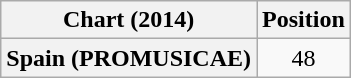<table class="wikitable plainrowheaders">
<tr>
<th>Chart (2014)</th>
<th>Position</th>
</tr>
<tr>
<th scope="row">Spain (PROMUSICAE)</th>
<td align=center>48</td>
</tr>
</table>
